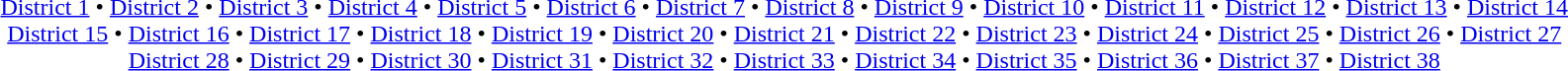<table id=toc class=toc summary=Contents>
<tr>
<td align=center><br><a href='#'>District 1</a> • <a href='#'>District 2</a> • <a href='#'>District 3</a> • <a href='#'>District 4</a> • <a href='#'>District 5</a> • <a href='#'>District 6</a> • <a href='#'>District 7</a> • <a href='#'>District 8</a> • <a href='#'>District 9</a> • <a href='#'>District 10</a> • <a href='#'>District 11</a> • <a href='#'>District 12</a> • <a href='#'>District 13</a> • <a href='#'>District 14</a><br><a href='#'>District 15</a> • <a href='#'>District 16</a> • <a href='#'>District 17</a> • <a href='#'>District 18</a> • <a href='#'>District 19</a> • <a href='#'>District 20</a> • <a href='#'>District 21</a> • <a href='#'>District 22</a> • <a href='#'>District 23</a> • <a href='#'>District 24</a> • <a href='#'>District 25</a> • <a href='#'>District 26</a> • <a href='#'>District 27</a><br><a href='#'>District 28</a> • <a href='#'>District 29</a> • <a href='#'>District 30</a> • <a href='#'>District 31</a> • <a href='#'>District 32</a> • <a href='#'>District 33</a> • <a href='#'>District 34</a> • <a href='#'>District 35</a> • <a href='#'>District 36</a> • <a href='#'>District 37</a> • <a href='#'>District 38</a></td>
</tr>
</table>
